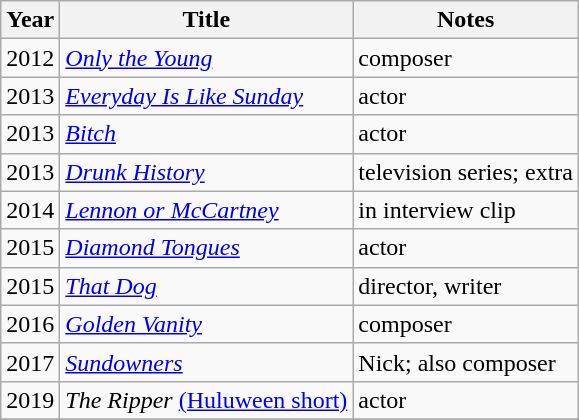<table class="wikitable sortable">
<tr>
<th>Year</th>
<th>Title</th>
<th>Notes</th>
</tr>
<tr>
<td>2012</td>
<td><em><a href='#'>Only the Young</a></em></td>
<td>composer</td>
</tr>
<tr>
<td>2013</td>
<td><em><a href='#'>Everyday Is Like Sunday</a></em></td>
<td>actor</td>
</tr>
<tr>
<td>2013</td>
<td><em><a href='#'>Bitch</a></em></td>
<td>actor</td>
</tr>
<tr>
<td>2013</td>
<td><em><a href='#'>Drunk History</a></em></td>
<td>television series; extra</td>
</tr>
<tr>
<td>2014</td>
<td><em><a href='#'>Lennon or McCartney</a></em></td>
<td>in interview clip</td>
</tr>
<tr>
<td>2015</td>
<td><em><a href='#'>Diamond Tongues</a></em></td>
<td>actor</td>
</tr>
<tr>
<td>2015</td>
<td><em><a href='#'>That Dog</a></em></td>
<td>director, writer</td>
</tr>
<tr>
<td>2016</td>
<td><em><a href='#'>Golden Vanity</a></em></td>
<td>composer</td>
</tr>
<tr>
<td>2017</td>
<td><em><a href='#'>Sundowners</a></em></td>
<td>Nick; also composer</td>
</tr>
<tr>
<td>2019</td>
<td><em>The Ripper</em> <a href='#'>(Huluween short)</a></td>
<td>actor</td>
</tr>
<tr>
</tr>
</table>
